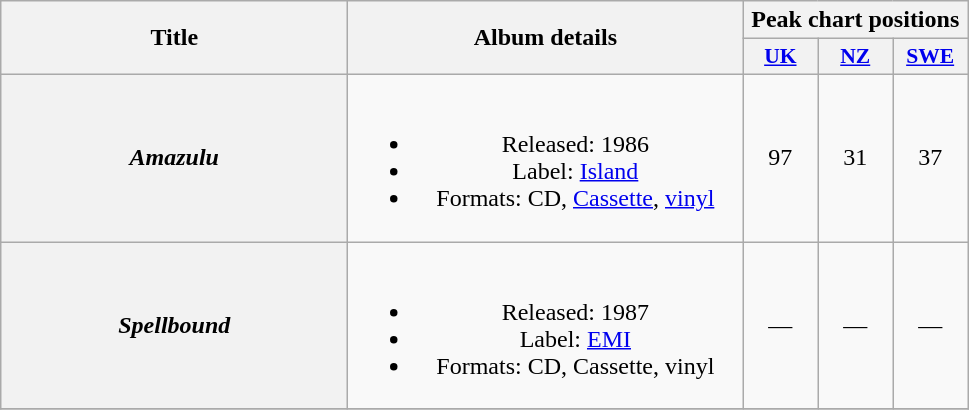<table class="wikitable plainrowheaders" style="text-align:center;" border="1">
<tr>
<th scope="col" rowspan="2" style="width:14em;">Title</th>
<th scope="col" rowspan="2" style="width:16em;">Album details</th>
<th scope="col" colspan="3">Peak chart positions</th>
</tr>
<tr>
<th scope="col" style="width:3em;font-size:90%;"><a href='#'>UK</a><br></th>
<th scope="col" style="width:3em;font-size:90%;"><a href='#'>NZ</a><br></th>
<th scope="col" style="width:3em;font-size:90%;"><a href='#'>SWE</a><br></th>
</tr>
<tr>
<th scope="row"><em>Amazulu</em><br></th>
<td><br><ul><li>Released: 1986</li><li>Label: <a href='#'>Island</a></li><li>Formats: CD, <a href='#'>Cassette</a>, <a href='#'>vinyl</a></li></ul></td>
<td>97</td>
<td>31</td>
<td>37</td>
</tr>
<tr>
<th scope="row"><em>Spellbound</em><br></th>
<td><br><ul><li>Released: 1987</li><li>Label: <a href='#'>EMI</a></li><li>Formats: CD, Cassette, vinyl</li></ul></td>
<td>—</td>
<td>—</td>
<td>—</td>
</tr>
<tr>
</tr>
</table>
